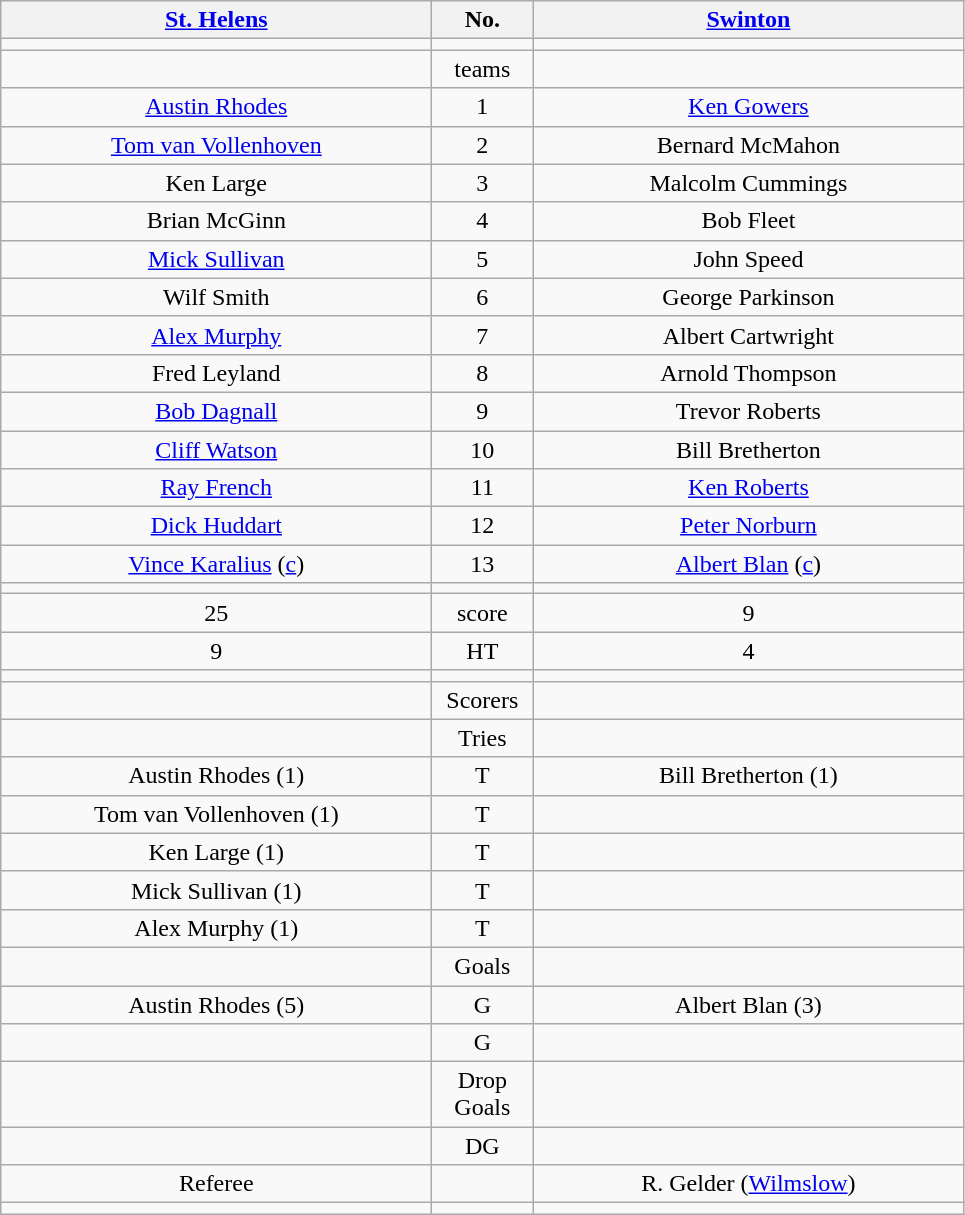<table class="wikitable" style="text-align:center;">
<tr>
<th width=280 abbr="St Helens"><a href='#'>St. Helens</a></th>
<th width=60 abbr="Number">No.</th>
<th width=280 abbr="Swinton"><a href='#'>Swinton</a></th>
</tr>
<tr>
<td></td>
<td></td>
<td></td>
</tr>
<tr>
<td></td>
<td>teams</td>
<td></td>
</tr>
<tr>
<td><a href='#'>Austin Rhodes</a></td>
<td>1</td>
<td><a href='#'>Ken Gowers</a></td>
</tr>
<tr>
<td><a href='#'>Tom van Vollenhoven</a></td>
<td>2</td>
<td>Bernard McMahon</td>
</tr>
<tr>
<td>Ken Large </td>
<td>3</td>
<td>Malcolm Cummings</td>
</tr>
<tr>
<td>Brian McGinn </td>
<td>4</td>
<td>Bob Fleet</td>
</tr>
<tr>
<td><a href='#'>Mick Sullivan</a></td>
<td>5</td>
<td>John Speed</td>
</tr>
<tr>
<td>Wilf Smith </td>
<td>6</td>
<td>George Parkinson</td>
</tr>
<tr>
<td><a href='#'>Alex Murphy</a></td>
<td>7</td>
<td>Albert Cartwright</td>
</tr>
<tr>
<td>Fred Leyland </td>
<td>8</td>
<td>Arnold Thompson</td>
</tr>
<tr>
<td><a href='#'>Bob Dagnall</a></td>
<td>9</td>
<td>Trevor Roberts</td>
</tr>
<tr>
<td><a href='#'>Cliff Watson</a></td>
<td>10</td>
<td>Bill Bretherton</td>
</tr>
<tr>
<td><a href='#'>Ray French</a></td>
<td>11</td>
<td><a href='#'>Ken Roberts</a></td>
</tr>
<tr>
<td><a href='#'>Dick Huddart</a></td>
<td>12</td>
<td><a href='#'>Peter Norburn</a></td>
</tr>
<tr>
<td><a href='#'>Vince Karalius</a> (<a href='#'>c</a>)</td>
<td>13</td>
<td><a href='#'>Albert Blan</a> (<a href='#'>c</a>)</td>
</tr>
<tr>
<td></td>
<td></td>
<td></td>
</tr>
<tr>
<td>25</td>
<td>score</td>
<td>9</td>
</tr>
<tr>
<td>9</td>
<td>HT</td>
<td>4</td>
</tr>
<tr>
<td></td>
<td></td>
<td></td>
</tr>
<tr>
<td></td>
<td>Scorers</td>
<td></td>
</tr>
<tr>
<td></td>
<td>Tries</td>
<td></td>
</tr>
<tr>
<td>Austin Rhodes (1)</td>
<td>T</td>
<td>Bill Bretherton (1)</td>
</tr>
<tr>
<td>Tom van Vollenhoven (1)</td>
<td>T</td>
<td></td>
</tr>
<tr>
<td>Ken Large (1)</td>
<td>T</td>
<td></td>
</tr>
<tr>
<td>Mick Sullivan (1)</td>
<td>T</td>
<td></td>
</tr>
<tr>
<td>Alex Murphy (1)</td>
<td>T</td>
<td></td>
</tr>
<tr>
<td></td>
<td>Goals</td>
<td></td>
</tr>
<tr>
<td>Austin Rhodes (5)</td>
<td>G</td>
<td>Albert Blan (3)</td>
</tr>
<tr>
<td></td>
<td>G</td>
<td></td>
</tr>
<tr>
<td></td>
<td>Drop Goals</td>
<td></td>
</tr>
<tr>
<td></td>
<td>DG</td>
<td></td>
</tr>
<tr>
<td>Referee</td>
<td></td>
<td>R. Gelder (<a href='#'>Wilmslow</a>)</td>
</tr>
<tr>
<td></td>
<td></td>
<td></td>
</tr>
</table>
